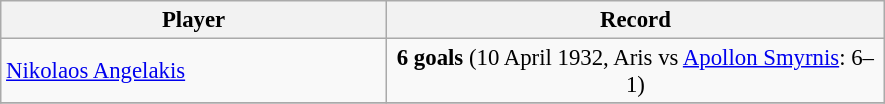<table class="wikitable" style="text-align: center; font-size:95%">
<tr>
<th width="250">Player</th>
<th width="325">Record</th>
</tr>
<tr>
<td align="left"><a href='#'>Nikolaos Angelakis</a></td>
<td><strong>6 goals</strong> (10 April 1932, Aris vs <a href='#'>Apollon Smyrnis</a>: 6–1)</td>
</tr>
<tr>
</tr>
</table>
